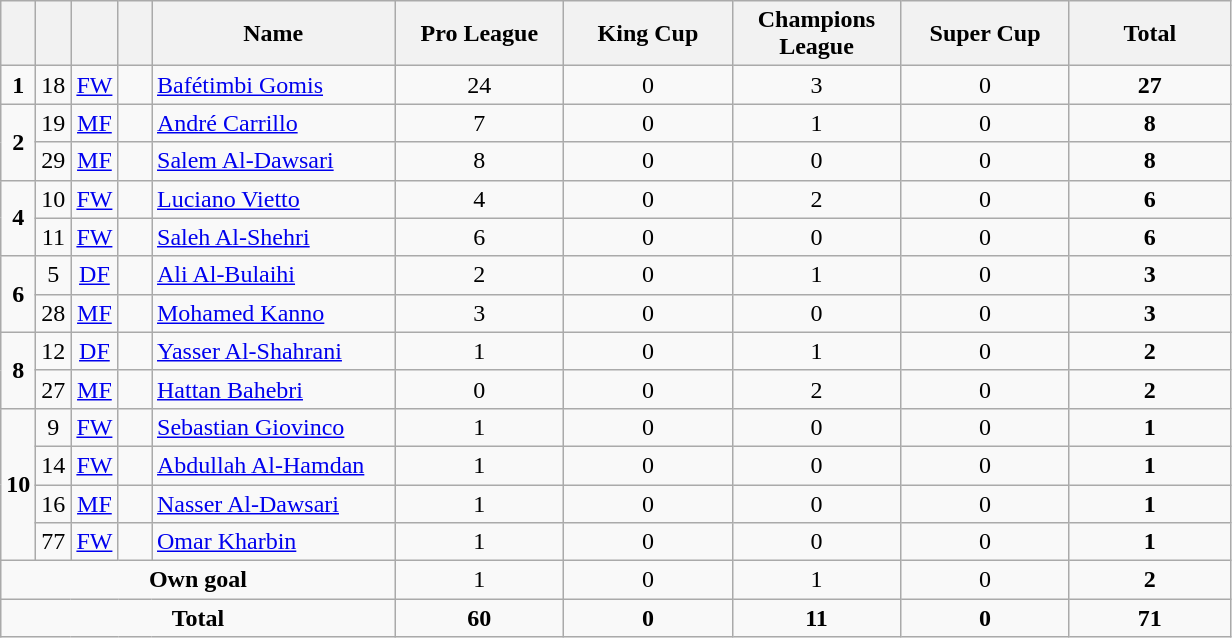<table class="wikitable" style="text-align:center">
<tr>
<th width=15></th>
<th width=15></th>
<th width=15></th>
<th width=15></th>
<th width=155>Name</th>
<th width=105>Pro League</th>
<th width=105>King Cup</th>
<th width=105>Champions League</th>
<th width=105>Super Cup</th>
<th width=100>Total</th>
</tr>
<tr>
<td><strong>1</strong></td>
<td>18</td>
<td><a href='#'>FW</a></td>
<td></td>
<td align=left><a href='#'>Bafétimbi Gomis</a></td>
<td>24</td>
<td>0</td>
<td>3</td>
<td>0</td>
<td><strong>27</strong></td>
</tr>
<tr>
<td rowspan=2><strong>2</strong></td>
<td>19</td>
<td><a href='#'>MF</a></td>
<td></td>
<td align=left><a href='#'>André Carrillo</a></td>
<td>7</td>
<td>0</td>
<td>1</td>
<td>0</td>
<td><strong>8</strong></td>
</tr>
<tr>
<td>29</td>
<td><a href='#'>MF</a></td>
<td></td>
<td align=left><a href='#'>Salem Al-Dawsari</a></td>
<td>8</td>
<td>0</td>
<td>0</td>
<td>0</td>
<td><strong>8</strong></td>
</tr>
<tr>
<td rowspan=2><strong>4</strong></td>
<td>10</td>
<td><a href='#'>FW</a></td>
<td></td>
<td align=left><a href='#'>Luciano Vietto</a></td>
<td>4</td>
<td>0</td>
<td>2</td>
<td>0</td>
<td><strong>6</strong></td>
</tr>
<tr>
<td>11</td>
<td><a href='#'>FW</a></td>
<td></td>
<td align=left><a href='#'>Saleh Al-Shehri</a></td>
<td>6</td>
<td>0</td>
<td>0</td>
<td>0</td>
<td><strong>6</strong></td>
</tr>
<tr>
<td rowspan=2><strong>6</strong></td>
<td>5</td>
<td><a href='#'>DF</a></td>
<td></td>
<td align=left><a href='#'>Ali Al-Bulaihi</a></td>
<td>2</td>
<td>0</td>
<td>1</td>
<td>0</td>
<td><strong>3</strong></td>
</tr>
<tr>
<td>28</td>
<td><a href='#'>MF</a></td>
<td></td>
<td align=left><a href='#'>Mohamed Kanno</a></td>
<td>3</td>
<td>0</td>
<td>0</td>
<td>0</td>
<td><strong>3</strong></td>
</tr>
<tr>
<td rowspan=2><strong>8</strong></td>
<td>12</td>
<td><a href='#'>DF</a></td>
<td></td>
<td align=left><a href='#'>Yasser Al-Shahrani</a></td>
<td>1</td>
<td>0</td>
<td>1</td>
<td>0</td>
<td><strong>2</strong></td>
</tr>
<tr>
<td>27</td>
<td><a href='#'>MF</a></td>
<td></td>
<td align=left><a href='#'>Hattan Bahebri</a></td>
<td>0</td>
<td>0</td>
<td>2</td>
<td>0</td>
<td><strong>2</strong></td>
</tr>
<tr>
<td rowspan=4><strong>10</strong></td>
<td>9</td>
<td><a href='#'>FW</a></td>
<td></td>
<td align=left><a href='#'>Sebastian Giovinco</a></td>
<td>1</td>
<td>0</td>
<td>0</td>
<td>0</td>
<td><strong>1</strong></td>
</tr>
<tr>
<td>14</td>
<td><a href='#'>FW</a></td>
<td></td>
<td align=left><a href='#'>Abdullah Al-Hamdan</a></td>
<td>1</td>
<td>0</td>
<td>0</td>
<td>0</td>
<td><strong>1</strong></td>
</tr>
<tr>
<td>16</td>
<td><a href='#'>MF</a></td>
<td></td>
<td align=left><a href='#'>Nasser Al-Dawsari</a></td>
<td>1</td>
<td>0</td>
<td>0</td>
<td>0</td>
<td><strong>1</strong></td>
</tr>
<tr>
<td>77</td>
<td><a href='#'>FW</a></td>
<td></td>
<td align=left><a href='#'>Omar Kharbin</a></td>
<td>1</td>
<td>0</td>
<td>0</td>
<td>0</td>
<td><strong>1</strong></td>
</tr>
<tr>
<td colspan=5><strong>Own goal</strong></td>
<td>1</td>
<td>0</td>
<td>1</td>
<td>0</td>
<td><strong>2</strong></td>
</tr>
<tr>
<td colspan=5><strong>Total</strong></td>
<td><strong>60</strong></td>
<td><strong>0</strong></td>
<td><strong>11</strong></td>
<td><strong>0</strong></td>
<td><strong>71</strong></td>
</tr>
</table>
